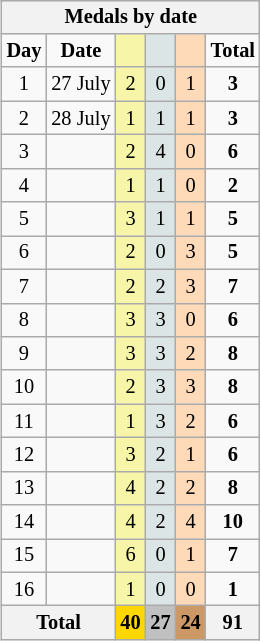<table class="wikitable" style="font-size:85%; float:right">
<tr bgcolor="#efefef">
<th colspan=6>Medals by date</th>
</tr>
<tr align=center>
<td><strong>Day</strong></td>
<td><strong>Date</strong></td>
<td bgcolor=#f7f6a8></td>
<td bgcolor=#dce5e5></td>
<td bgcolor=#ffdab9></td>
<td><strong>Total</strong></td>
</tr>
<tr align=center>
<td>1</td>
<td>27 July</td>
<td style="background:#F7F6A8;">2</td>
<td style="background:#DCE5E5;">0</td>
<td style="background:#FFDAB9;">1</td>
<td><strong>3</strong></td>
</tr>
<tr align=center>
<td>2</td>
<td>28 July</td>
<td style="background:#F7F6A8;">1</td>
<td style="background:#DCE5E5;">1</td>
<td style="background:#FFDAB9;">1</td>
<td><strong>3</strong></td>
</tr>
<tr align=center>
<td>3</td>
<td></td>
<td style="background:#F7F6A8;">2</td>
<td style="background:#DCE5E5;">4</td>
<td style="background:#FFDAB9;">0</td>
<td><strong>6</strong></td>
</tr>
<tr align=center>
<td>4</td>
<td></td>
<td style="background:#F7F6A8;">1</td>
<td style="background:#DCE5E5;">1</td>
<td style="background:#FFDAB9;">0</td>
<td><strong>2</strong></td>
</tr>
<tr align=center>
<td>5</td>
<td></td>
<td style="background:#F7F6A8;">3</td>
<td style="background:#DCE5E5;">1</td>
<td style="background:#FFDAB9;">1</td>
<td><strong>5</strong></td>
</tr>
<tr align=center>
<td>6</td>
<td></td>
<td style="background:#F7F6A8;">2</td>
<td style="background:#DCE5E5;">0</td>
<td style="background:#FFDAB9;">3</td>
<td><strong>5</strong></td>
</tr>
<tr align=center>
<td>7</td>
<td></td>
<td style="background:#F7F6A8;">2</td>
<td style="background:#DCE5E5;">2</td>
<td style="background:#FFDAB9;">3</td>
<td><strong>7</strong></td>
</tr>
<tr align=center>
<td>8</td>
<td></td>
<td style="background:#F7F6A8;">3</td>
<td style="background:#DCE5E5;">3</td>
<td style="background:#FFDAB9;">0</td>
<td><strong>6</strong></td>
</tr>
<tr align=center>
<td>9</td>
<td></td>
<td style="background:#F7F6A8;">3</td>
<td style="background:#DCE5E5;">3</td>
<td style="background:#FFDAB9;">2</td>
<td><strong>8</strong></td>
</tr>
<tr align=center>
<td>10</td>
<td></td>
<td style="background:#F7F6A8;">2</td>
<td style="background:#DCE5E5;">3</td>
<td style="background:#FFDAB9;">3</td>
<td><strong>8</strong></td>
</tr>
<tr align=center>
<td>11</td>
<td></td>
<td style="background:#F7F6A8;">1</td>
<td style="background:#DCE5E5;">3</td>
<td style="background:#FFDAB9;">2</td>
<td><strong>6</strong></td>
</tr>
<tr align=center>
<td>12</td>
<td></td>
<td style="background:#F7F6A8;">3</td>
<td style="background:#DCE5E5;">2</td>
<td style="background:#FFDAB9;">1</td>
<td><strong>6</strong></td>
</tr>
<tr align=center>
<td>13</td>
<td></td>
<td style="background:#F7F6A8;">4</td>
<td style="background:#DCE5E5;">2</td>
<td style="background:#FFDAB9;">2</td>
<td><strong>8</strong></td>
</tr>
<tr align=center>
<td>14</td>
<td></td>
<td style="background:#F7F6A8;">4</td>
<td style="background:#DCE5E5;">2</td>
<td style="background:#FFDAB9;">4</td>
<td><strong>10</strong></td>
</tr>
<tr align=center>
<td>15</td>
<td></td>
<td style="background:#F7F6A8;">6</td>
<td style="background:#DCE5E5;">0</td>
<td style="background:#FFDAB9;">1</td>
<td><strong>7</strong></td>
</tr>
<tr align=center>
<td>16</td>
<td></td>
<td style="background:#F7F6A8;">1</td>
<td style="background:#DCE5E5;">0</td>
<td style="background:#FFDAB9;">0</td>
<td><strong>1</strong></td>
</tr>
<tr>
<th colspan=2><strong>Total</strong></th>
<th style="background:gold;"><strong>40</strong></th>
<th style="background:silver;"><strong>27</strong></th>
<th style="background:#c96;"><strong>24</strong></th>
<th><strong>91</strong></th>
</tr>
</table>
